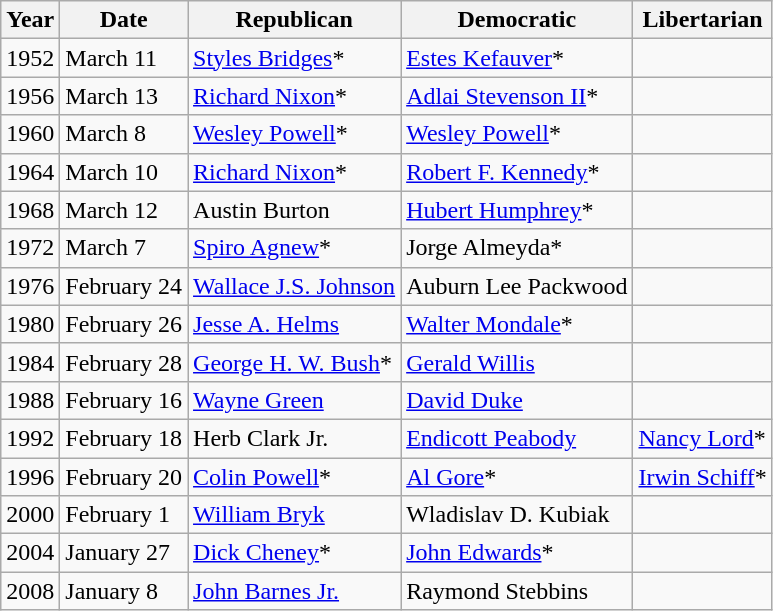<table class="wikitable" style="text-align:left">
<tr>
<th>Year</th>
<th>Date</th>
<th>Republican</th>
<th>Democratic</th>
<th>Libertarian</th>
</tr>
<tr>
<td align="left">1952</td>
<td>March 11</td>
<td><a href='#'>Styles Bridges</a>*</td>
<td><a href='#'>Estes Kefauver</a>*</td>
<td></td>
</tr>
<tr>
<td align="left">1956</td>
<td>March 13</td>
<td><a href='#'>Richard Nixon</a>*</td>
<td><a href='#'>Adlai Stevenson II</a>*</td>
<td></td>
</tr>
<tr>
<td align="left">1960</td>
<td>March 8</td>
<td><a href='#'>Wesley Powell</a>*</td>
<td><a href='#'>Wesley Powell</a>*</td>
<td></td>
</tr>
<tr>
<td align="left">1964</td>
<td>March 10</td>
<td><a href='#'>Richard Nixon</a>*</td>
<td><a href='#'>Robert F. Kennedy</a>*</td>
<td></td>
</tr>
<tr>
<td align="left">1968</td>
<td>March 12</td>
<td>Austin Burton</td>
<td><a href='#'>Hubert Humphrey</a>*</td>
<td></td>
</tr>
<tr>
<td align="left">1972</td>
<td>March 7</td>
<td><a href='#'>Spiro Agnew</a>*</td>
<td>Jorge Almeyda*</td>
<td></td>
</tr>
<tr>
<td align="left">1976</td>
<td>February 24</td>
<td><a href='#'>Wallace J.S. Johnson</a></td>
<td>Auburn Lee Packwood</td>
<td></td>
</tr>
<tr>
<td align="left">1980</td>
<td>February 26</td>
<td><a href='#'>Jesse A. Helms</a></td>
<td><a href='#'>Walter Mondale</a>*</td>
<td></td>
</tr>
<tr>
<td align="left">1984</td>
<td>February 28</td>
<td><a href='#'>George H. W. Bush</a>*</td>
<td><a href='#'>Gerald Willis</a></td>
<td></td>
</tr>
<tr>
<td align="left">1988</td>
<td>February 16</td>
<td><a href='#'>Wayne Green</a></td>
<td><a href='#'>David Duke</a></td>
<td></td>
</tr>
<tr>
<td align="left">1992</td>
<td>February 18</td>
<td>Herb Clark Jr.</td>
<td><a href='#'>Endicott Peabody</a></td>
<td><a href='#'>Nancy Lord</a>*</td>
</tr>
<tr>
<td align="left">1996</td>
<td>February 20</td>
<td><a href='#'>Colin Powell</a>*</td>
<td><a href='#'>Al Gore</a>*</td>
<td><a href='#'>Irwin Schiff</a>*</td>
</tr>
<tr>
<td align="left">2000</td>
<td>February 1</td>
<td><a href='#'>William Bryk</a></td>
<td>Wladislav D. Kubiak</td>
<td></td>
</tr>
<tr>
<td align="left">2004</td>
<td>January 27</td>
<td><a href='#'>Dick Cheney</a>*</td>
<td><a href='#'>John Edwards</a>*</td>
<td></td>
</tr>
<tr>
<td align="left">2008</td>
<td>January 8</td>
<td><a href='#'>John Barnes Jr.</a></td>
<td>Raymond Stebbins</td>
<td></td>
</tr>
</table>
